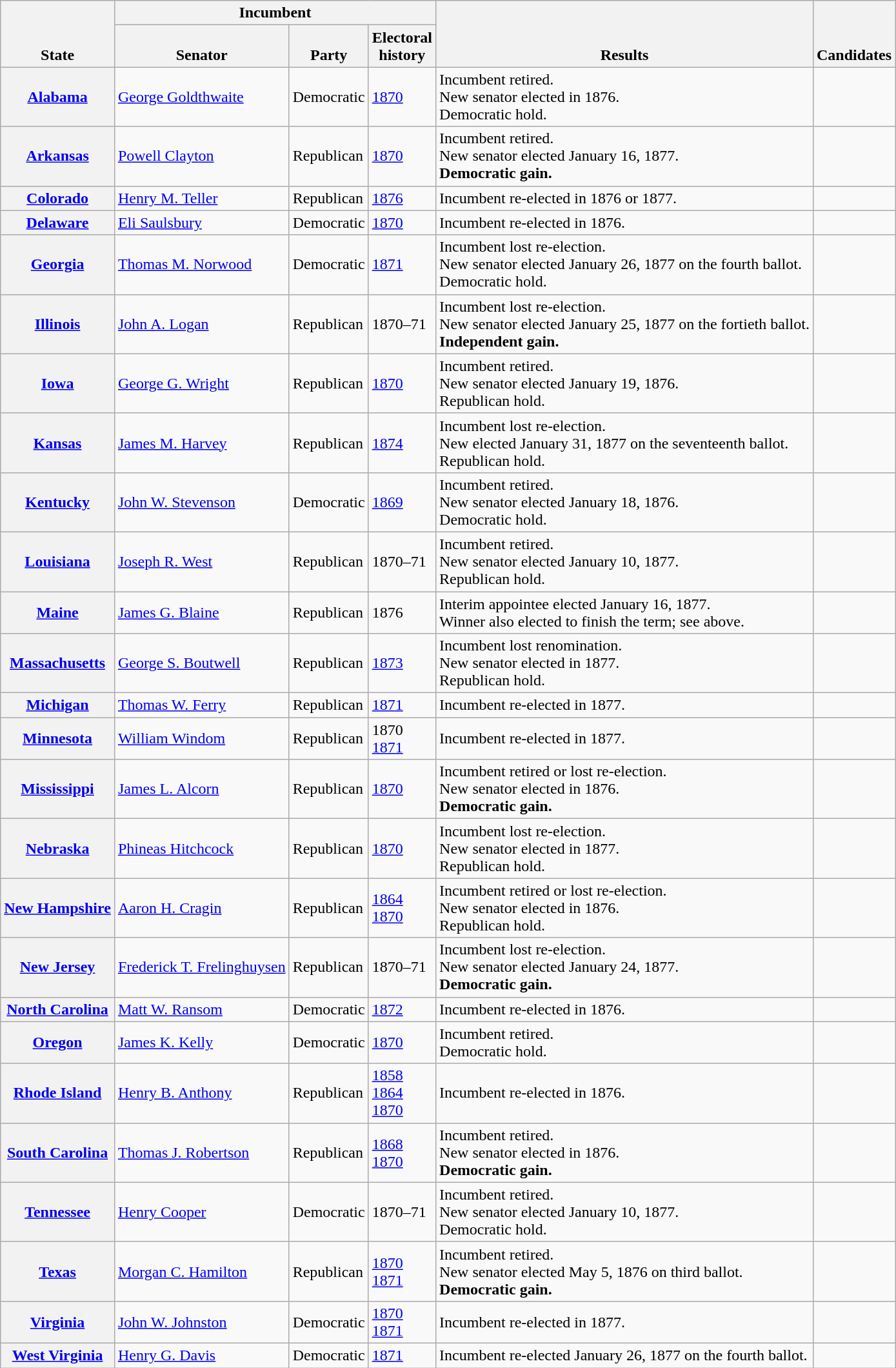<table class=wikitable>
<tr valign=bottom>
<th rowspan=2>State</th>
<th colspan=3>Incumbent</th>
<th rowspan=2>Results</th>
<th rowspan=2>Candidates</th>
</tr>
<tr valign=bottom>
<th>Senator</th>
<th>Party</th>
<th>Electoral<br>history</th>
</tr>
<tr>
<th><a href='#'>Alabama</a></th>
<td><a href='#'>George Goldthwaite</a></td>
<td>Democratic</td>
<td><a href='#'>1870</a></td>
<td>Incumbent retired.<br>New senator elected in 1876.<br>Democratic hold.</td>
<td nowrap></td>
</tr>
<tr>
<th><a href='#'>Arkansas</a></th>
<td><a href='#'>Powell Clayton</a></td>
<td>Republican</td>
<td><a href='#'>1870</a></td>
<td>Incumbent retired.<br>New senator elected January 16, 1877.<br><strong>Democratic gain.</strong></td>
<td nowrap></td>
</tr>
<tr>
<th><a href='#'>Colorado</a></th>
<td><a href='#'>Henry M. Teller</a></td>
<td>Republican</td>
<td><a href='#'>1876 </a></td>
<td>Incumbent re-elected in 1876 or 1877.</td>
<td nowrap></td>
</tr>
<tr>
<th><a href='#'>Delaware</a></th>
<td><a href='#'>Eli Saulsbury</a></td>
<td>Democratic</td>
<td><a href='#'>1870</a></td>
<td>Incumbent re-elected in 1876.</td>
<td nowrap></td>
</tr>
<tr>
<th><a href='#'>Georgia</a></th>
<td><a href='#'>Thomas M. Norwood</a></td>
<td>Democratic</td>
<td><a href='#'>1871 </a></td>
<td>Incumbent lost re-election.<br>New senator elected January 26, 1877 on the fourth ballot.<br>Democratic hold.</td>
<td nowrap></td>
</tr>
<tr>
<th><a href='#'>Illinois</a></th>
<td><a href='#'>John A. Logan</a></td>
<td>Republican</td>
<td>1870–71</td>
<td>Incumbent lost re-election.<br>New senator elected January 25, 1877 on the fortieth ballot.<br><strong>Independent gain.</strong></td>
<td nowrap></td>
</tr>
<tr>
<th><a href='#'>Iowa</a></th>
<td><a href='#'>George G. Wright</a></td>
<td>Republican</td>
<td><a href='#'>1870</a></td>
<td>Incumbent retired.<br>New senator elected January 19, 1876.<br>Republican hold.</td>
<td nowrap></td>
</tr>
<tr>
<th><a href='#'>Kansas</a></th>
<td><a href='#'>James M. Harvey</a></td>
<td>Republican</td>
<td><a href='#'>1874 </a></td>
<td>Incumbent lost re-election.<br>New elected January 31, 1877 on the seventeenth ballot.<br>Republican hold.</td>
<td nowrap></td>
</tr>
<tr>
<th><a href='#'>Kentucky</a></th>
<td><a href='#'>John W. Stevenson</a></td>
<td>Democratic</td>
<td><a href='#'>1869</a></td>
<td>Incumbent retired.<br>New senator elected January 18, 1876.<br>Democratic hold.</td>
<td nowrap></td>
</tr>
<tr>
<th><a href='#'>Louisiana</a></th>
<td><a href='#'>Joseph R. West</a></td>
<td>Republican</td>
<td>1870–71</td>
<td>Incumbent retired.<br>New senator elected January 10, 1877.<br>Republican hold.</td>
<td nowrap></td>
</tr>
<tr>
<th><a href='#'>Maine</a></th>
<td><a href='#'>James G. Blaine</a></td>
<td>Republican</td>
<td nowrap>1876 </td>
<td>Interim appointee elected January 16, 1877.<br>Winner also elected to finish the term; see above.</td>
<td nowrap></td>
</tr>
<tr>
<th><a href='#'>Massachusetts</a></th>
<td><a href='#'>George S. Boutwell</a></td>
<td>Republican</td>
<td><a href='#'>1873 </a></td>
<td>Incumbent lost renomination.<br>New senator elected in 1877.<br>Republican hold.</td>
<td nowrap></td>
</tr>
<tr>
<th><a href='#'>Michigan</a></th>
<td><a href='#'>Thomas W. Ferry</a></td>
<td>Republican</td>
<td><a href='#'>1871</a></td>
<td>Incumbent re-elected in 1877.</td>
<td nowrap></td>
</tr>
<tr>
<th><a href='#'>Minnesota</a></th>
<td><a href='#'>William Windom</a></td>
<td>Republican</td>
<td>1870 <br><a href='#'>1871</a></td>
<td>Incumbent re-elected in 1877.</td>
<td nowrap></td>
</tr>
<tr>
<th><a href='#'>Mississippi</a></th>
<td><a href='#'>James L. Alcorn</a></td>
<td>Republican</td>
<td><a href='#'>1870</a></td>
<td>Incumbent retired or lost re-election.<br>New senator elected in 1876.<br><strong>Democratic gain.</strong></td>
<td nowrap></td>
</tr>
<tr>
<th><a href='#'>Nebraska</a></th>
<td><a href='#'>Phineas Hitchcock</a></td>
<td>Republican</td>
<td><a href='#'>1870</a></td>
<td>Incumbent lost re-election.<br>New senator elected in 1877.<br>Republican hold.</td>
<td nowrap></td>
</tr>
<tr>
<th><a href='#'>New Hampshire</a></th>
<td><a href='#'>Aaron H. Cragin</a></td>
<td>Republican</td>
<td><a href='#'>1864</a><br><a href='#'>1870</a></td>
<td>Incumbent retired or lost re-election.<br>New senator elected in 1876.<br>Republican hold.</td>
<td nowrap></td>
</tr>
<tr>
<th><a href='#'>New Jersey</a></th>
<td><a href='#'>Frederick T. Frelinghuysen</a></td>
<td>Republican</td>
<td>1870–71</td>
<td>Incumbent lost re-election.<br>New senator elected January 24, 1877.<br><strong>Democratic gain.</strong></td>
<td nowrap></td>
</tr>
<tr>
<th><a href='#'>North Carolina</a></th>
<td><a href='#'>Matt W. Ransom</a></td>
<td>Democratic</td>
<td><a href='#'>1872 </a></td>
<td>Incumbent re-elected in 1876.</td>
<td nowrap></td>
</tr>
<tr>
<th><a href='#'>Oregon</a></th>
<td><a href='#'>James K. Kelly</a></td>
<td>Democratic</td>
<td><a href='#'>1870</a></td>
<td>Incumbent retired.<br>Democratic hold.</td>
<td nowrap></td>
</tr>
<tr>
<th><a href='#'>Rhode Island</a></th>
<td><a href='#'>Henry B. Anthony</a></td>
<td>Republican</td>
<td><a href='#'>1858</a><br><a href='#'>1864</a><br><a href='#'>1870</a></td>
<td>Incumbent re-elected in 1876.</td>
<td nowrap></td>
</tr>
<tr>
<th><a href='#'>South Carolina</a></th>
<td><a href='#'>Thomas J. Robertson</a></td>
<td>Republican</td>
<td><a href='#'>1868 </a><br><a href='#'>1870</a></td>
<td>Incumbent retired.<br>New senator elected in 1876.<br><strong>Democratic gain.</strong></td>
<td nowrap></td>
</tr>
<tr>
<th><a href='#'>Tennessee</a></th>
<td><a href='#'>Henry Cooper</a></td>
<td>Democratic</td>
<td>1870–71</td>
<td>Incumbent retired.<br>New senator elected January 10, 1877.<br>Democratic hold.</td>
<td nowrap></td>
</tr>
<tr>
<th><a href='#'>Texas</a></th>
<td><a href='#'>Morgan C. Hamilton</a></td>
<td>Republican</td>
<td><a href='#'>1870 </a><br><a href='#'>1871</a></td>
<td>Incumbent retired.<br>New senator elected May 5, 1876 on third ballot.<br><strong>Democratic gain.</strong></td>
<td nowrap></td>
</tr>
<tr>
<th><a href='#'>Virginia</a></th>
<td><a href='#'>John W. Johnston</a></td>
<td>Democratic</td>
<td><a href='#'>1870 </a><br><a href='#'>1871</a></td>
<td>Incumbent re-elected in 1877.</td>
<td nowrap></td>
</tr>
<tr>
<th><a href='#'>West Virginia</a></th>
<td><a href='#'>Henry G. Davis</a></td>
<td>Democratic</td>
<td><a href='#'>1871</a></td>
<td>Incumbent re-elected January 26, 1877 on the fourth ballot.</td>
<td nowrap></td>
</tr>
</table>
